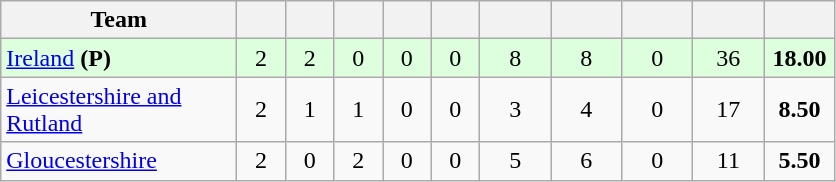<table class="wikitable" style="text-align:center">
<tr>
<th width="150">Team</th>
<th width="25"></th>
<th width="25"></th>
<th width="25"></th>
<th width="25"></th>
<th width="25"></th>
<th width="40"></th>
<th width="40"></th>
<th width="40"></th>
<th width="40"></th>
<th width="40"></th>
</tr>
<tr style="background:#dfd">
<td style="text-align:left"><a href='#'>Ireland</a> <strong>(P)</strong></td>
<td>2</td>
<td>2</td>
<td>0</td>
<td>0</td>
<td>0</td>
<td>8</td>
<td>8</td>
<td>0</td>
<td>36</td>
<td><strong>18.00</strong></td>
</tr>
<tr>
<td style="text-align:left"><a href='#'>Leicestershire and Rutland</a></td>
<td>2</td>
<td>1</td>
<td>1</td>
<td>0</td>
<td>0</td>
<td>3</td>
<td>4</td>
<td>0</td>
<td>17</td>
<td><strong>8.50</strong></td>
</tr>
<tr>
<td style="text-align:left"><a href='#'>Gloucestershire</a></td>
<td>2</td>
<td>0</td>
<td>2</td>
<td>0</td>
<td>0</td>
<td>5</td>
<td>6</td>
<td>0</td>
<td>11</td>
<td><strong>5.50</strong></td>
</tr>
</table>
